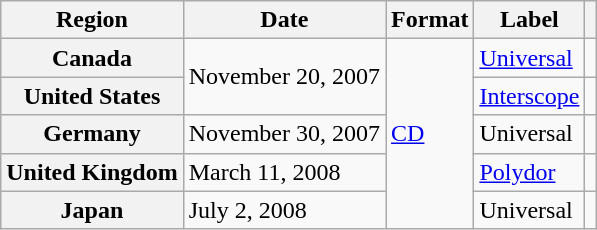<table class="wikitable plainrowheaders">
<tr>
<th scope="col">Region</th>
<th scope="col">Date</th>
<th scope="col">Format</th>
<th scope="col">Label</th>
<th scope="col"></th>
</tr>
<tr>
<th scope="row">Canada</th>
<td rowspan="2">November 20, 2007</td>
<td rowspan="5"><a href='#'>CD</a></td>
<td><a href='#'>Universal</a></td>
<td></td>
</tr>
<tr>
<th scope="row">United States</th>
<td><a href='#'>Interscope</a></td>
<td></td>
</tr>
<tr>
<th scope="row">Germany</th>
<td>November 30, 2007</td>
<td>Universal</td>
<td></td>
</tr>
<tr>
<th scope="row">United Kingdom</th>
<td>March 11, 2008</td>
<td><a href='#'>Polydor</a></td>
<td></td>
</tr>
<tr>
<th scope="row">Japan</th>
<td>July 2, 2008</td>
<td>Universal</td>
<td></td>
</tr>
</table>
